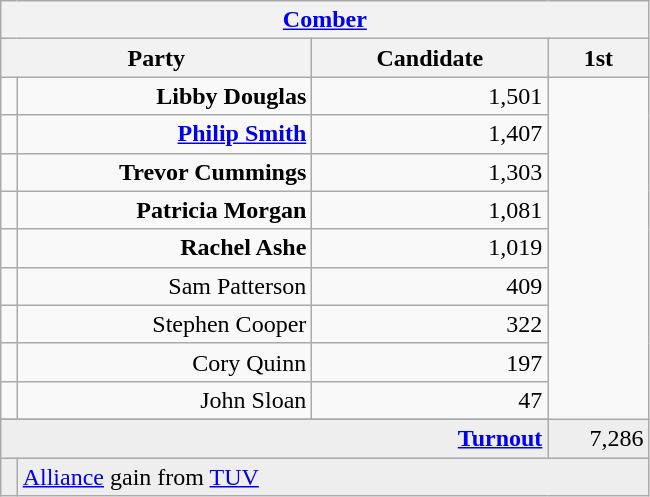<table class="wikitable">
<tr>
<th colspan="4" align="center"><a href='#'>Comber</a></th>
</tr>
<tr>
<th colspan="2" align="center" width=200>Party</th>
<th width=150>Candidate</th>
<th width=60>1st </th>
</tr>
<tr>
<td></td>
<td align="right"><strong>Libby Douglas</strong></td>
<td align="right">1,501</td>
</tr>
<tr>
<td></td>
<td align="right"><strong><a href='#'>Philip Smith</a></strong></td>
<td align="right">1,407</td>
</tr>
<tr>
<td></td>
<td align="right"><strong>Trevor Cummings</strong></td>
<td align="right">1,303</td>
</tr>
<tr>
<td></td>
<td align="right"><strong>Patricia Morgan</strong></td>
<td align="right">1,081</td>
</tr>
<tr>
<td></td>
<td align="right"><strong>Rachel Ashe</strong></td>
<td align="right">1,019</td>
</tr>
<tr>
<td></td>
<td align="right">Sam Patterson</td>
<td align="right">409</td>
</tr>
<tr>
<td></td>
<td align="right">Stephen Cooper</td>
<td align="right">322</td>
</tr>
<tr>
<td></td>
<td align="right">Cory Quinn</td>
<td align="right">197</td>
</tr>
<tr>
<td></td>
<td align="right">John Sloan</td>
<td align="right">47</td>
</tr>
<tr>
</tr>
<tr bgcolor="EEEEEE">
<td colspan=3 align="right"><strong><a href='#'>Turnout</a></strong></td>
<td align="right">7,286</td>
</tr>
<tr bgcolor="EEEEEE">
<td bgcolor=></td>
<td colspan=4 bgcolor="EEEEEE"><a href='#'>Alliance</a> gain from <a href='#'>TUV</a></td>
</tr>
</table>
